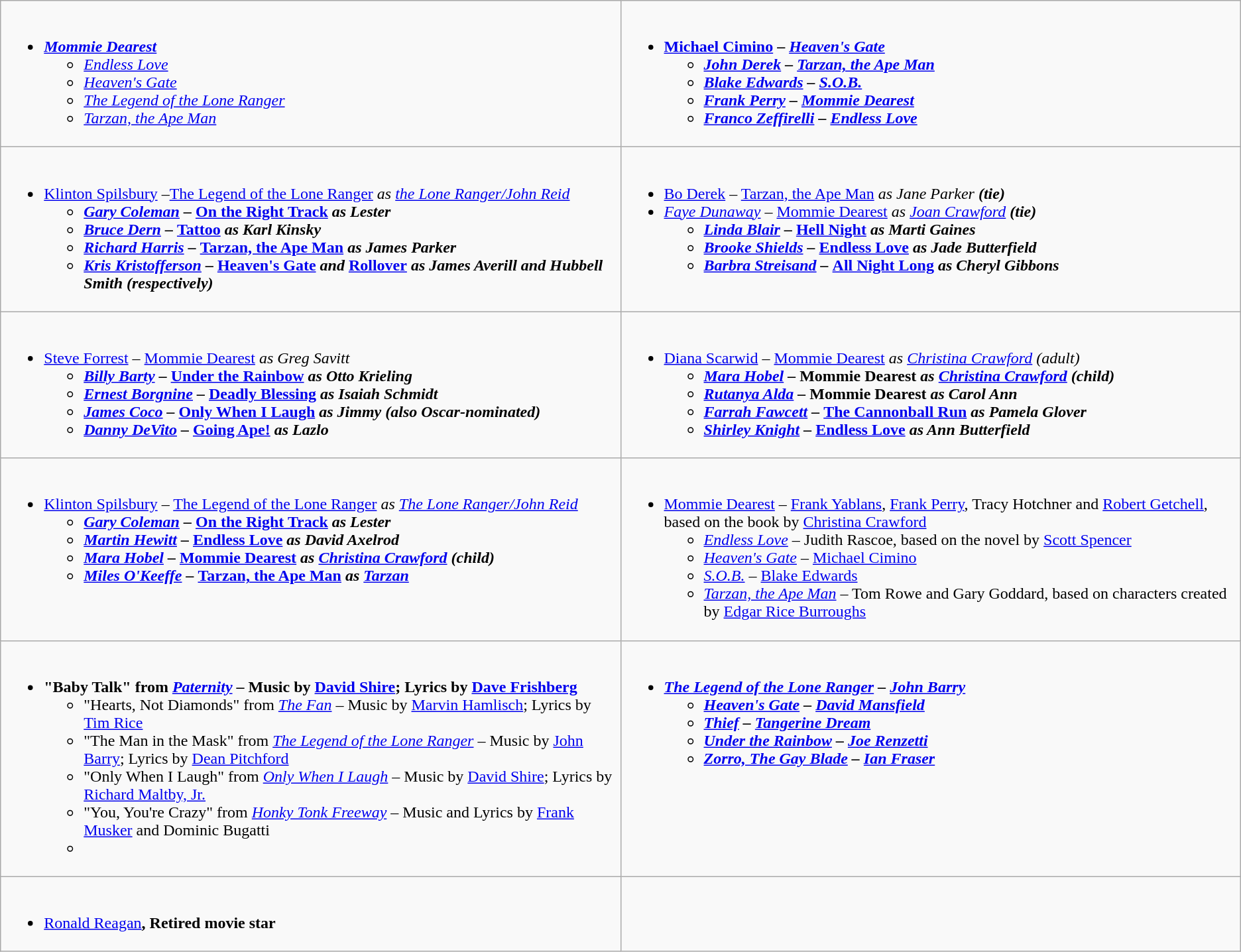<table class=wikitable>
<tr>
<td valign="top" width="50%"><br><ul><li><strong><em><a href='#'>Mommie Dearest</a></em></strong><ul><li><em><a href='#'>Endless Love</a></em></li><li><em><a href='#'>Heaven's Gate</a></em></li><li><em><a href='#'>The Legend of the Lone Ranger</a></em></li><li><em><a href='#'>Tarzan, the Ape Man</a></em></li></ul></li></ul></td>
<td valign="top" width="50%"><br><ul><li><strong><a href='#'>Michael Cimino</a> – <em><a href='#'>Heaven's Gate</a><strong><em><ul><li><a href='#'>John Derek</a> – </em><a href='#'>Tarzan, the Ape Man</a><em></li><li><a href='#'>Blake Edwards</a> – </em><a href='#'>S.O.B.</a><em></li><li><a href='#'>Frank Perry</a> – </em><a href='#'>Mommie Dearest</a><em></li><li><a href='#'>Franco Zeffirelli</a> – </em><a href='#'>Endless Love</a><em></li></ul></li></ul></td>
</tr>
<tr>
<td valign="top" width="50%"><br><ul><li></strong><a href='#'>Klinton Spilsbury</a> –</em><a href='#'>The Legend of the Lone Ranger</a><em> as <a href='#'>the Lone Ranger/John Reid</a><strong><ul><li><a href='#'>Gary Coleman</a> – </em><a href='#'>On the Right Track</a><em> as Lester</li><li><a href='#'>Bruce Dern</a> – </em><a href='#'>Tattoo</a><em> as Karl Kinsky</li><li><a href='#'>Richard Harris</a> – </em><a href='#'>Tarzan, the Ape Man</a><em> as James Parker</li><li><a href='#'>Kris Kristofferson</a> – </em><a href='#'>Heaven's Gate</a><em> and </em><a href='#'>Rollover</a><em> as James Averill and Hubbell Smith (respectively)</li></ul></li></ul></td>
<td valign="top" width="50%"><br><ul><li></strong><a href='#'>Bo Derek</a> – </em><a href='#'>Tarzan, the Ape Man</a><em> as Jane Parker<strong> (tie)</li><li></strong><a href='#'>Faye Dunaway</a> – </em><a href='#'>Mommie Dearest</a><em> as <a href='#'>Joan Crawford</a><strong> (tie)<ul><li><a href='#'>Linda Blair</a> – </em><a href='#'>Hell Night</a><em> as Marti Gaines</li><li><a href='#'>Brooke Shields</a> – </em><a href='#'>Endless Love</a><em> as Jade Butterfield</li><li><a href='#'>Barbra Streisand</a> – </em><a href='#'>All Night Long</a><em> as Cheryl Gibbons</li></ul></li></ul></td>
</tr>
<tr>
<td valign="top" width="50%"><br><ul><li></strong><a href='#'>Steve Forrest</a> – </em><a href='#'>Mommie Dearest</a><em> as Greg Savitt<strong><ul><li><a href='#'>Billy Barty</a> – </em><a href='#'>Under the Rainbow</a><em> as Otto Krieling</li><li><a href='#'>Ernest Borgnine</a> – </em><a href='#'>Deadly Blessing</a><em> as Isaiah Schmidt</li><li><a href='#'>James Coco</a> – </em><a href='#'>Only When I Laugh</a><em> as Jimmy (also Oscar-nominated)</li><li><a href='#'>Danny DeVito</a> – </em><a href='#'>Going Ape!</a><em> as Lazlo</li></ul></li></ul></td>
<td valign="top" width="50%"><br><ul><li></strong><a href='#'>Diana Scarwid</a> – </em><a href='#'>Mommie Dearest</a><em> as <a href='#'>Christina Crawford</a> (adult)<strong><ul><li><a href='#'>Mara Hobel</a> – </em>Mommie Dearest<em> as <a href='#'>Christina Crawford</a> (child)</li><li><a href='#'>Rutanya Alda</a> – </em>Mommie Dearest<em> as Carol Ann</li><li><a href='#'>Farrah Fawcett</a> – </em><a href='#'>The Cannonball Run</a><em> as Pamela Glover</li><li><a href='#'>Shirley Knight</a> – </em><a href='#'>Endless Love</a><em> as Ann Butterfield</li></ul></li></ul></td>
</tr>
<tr>
<td valign="top" width="50%"><br><ul><li></strong><a href='#'>Klinton Spilsbury</a> – </em><a href='#'>The Legend of the Lone Ranger</a><em> as <a href='#'>The Lone Ranger/John Reid</a><strong><ul><li><a href='#'>Gary Coleman</a> – </em><a href='#'>On the Right Track</a><em> as Lester</li><li><a href='#'>Martin Hewitt</a> – </em><a href='#'>Endless Love</a><em> as David Axelrod</li><li><a href='#'>Mara Hobel</a> – </em><a href='#'>Mommie Dearest</a><em> as <a href='#'>Christina Crawford</a> (child)</li><li><a href='#'>Miles O'Keeffe</a> – </em><a href='#'>Tarzan, the Ape Man</a><em> as <a href='#'>Tarzan</a></li></ul></li></ul></td>
<td valign="top" width="50%"><br><ul><li></em></strong><a href='#'>Mommie Dearest</a></em> – <a href='#'>Frank Yablans</a>, <a href='#'>Frank Perry</a>, Tracy Hotchner and <a href='#'>Robert Getchell</a>, based on the book by <a href='#'>Christina Crawford</a></strong><ul><li><em><a href='#'>Endless Love</a></em> – Judith Rascoe, based on the novel by <a href='#'>Scott Spencer</a></li><li><em><a href='#'>Heaven's Gate</a></em> – <a href='#'>Michael Cimino</a></li><li><em><a href='#'>S.O.B.</a></em> – <a href='#'>Blake Edwards</a></li><li><em><a href='#'>Tarzan, the Ape Man</a></em> – Tom Rowe and Gary Goddard, based on characters created by <a href='#'>Edgar Rice Burroughs</a></li></ul></li></ul></td>
</tr>
<tr>
<td valign="top" width="50%"><br><ul><li><strong>"Baby Talk" from <em><a href='#'>Paternity</a></em> – Music by <a href='#'>David Shire</a>; Lyrics by <a href='#'>Dave Frishberg</a></strong><ul><li>"Hearts, Not Diamonds" from <em><a href='#'>The Fan</a></em> – Music by <a href='#'>Marvin Hamlisch</a>; Lyrics by <a href='#'>Tim Rice</a></li><li>"The Man in the Mask" from <em><a href='#'>The Legend of the Lone Ranger</a></em> – Music by <a href='#'>John Barry</a>; Lyrics by <a href='#'>Dean Pitchford</a></li><li>"Only When I Laugh" from <em><a href='#'>Only When I Laugh</a></em> – Music by <a href='#'>David Shire</a>; Lyrics by <a href='#'>Richard Maltby, Jr.</a></li><li>"You, You're Crazy" from <em><a href='#'>Honky Tonk Freeway</a></em> – Music and Lyrics by <a href='#'>Frank Musker</a> and Dominic Bugatti</li><li></li></ul></li></ul></td>
<td valign="top" width="50%"><br><ul><li><strong><em><a href='#'>The Legend of the Lone Ranger</a><em> – <a href='#'>John Barry</a><strong><ul><li></em><a href='#'>Heaven's Gate</a><em> – <a href='#'>David Mansfield</a></li><li></em><a href='#'>Thief</a><em> – <a href='#'>Tangerine Dream</a></li><li></em><a href='#'>Under the Rainbow</a><em> – <a href='#'>Joe Renzetti</a></li><li></em><a href='#'>Zorro, The Gay Blade</a><em> – <a href='#'>Ian Fraser</a></li></ul></li></ul></td>
</tr>
<tr>
<td><br><ul><li></strong><a href='#'>Ronald Reagan</a><strong>, Retired movie star </li></ul></td>
<td></td>
</tr>
</table>
